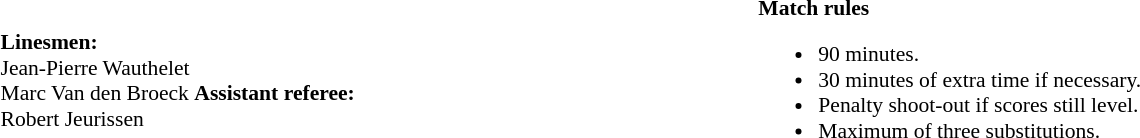<table width=100% style="font-size: 90%">
<tr>
<td><br><strong>Linesmen:</strong>
<br> Jean-Pierre Wauthelet
<br> Marc Van den Broeck
<strong>Assistant referee:</strong>
<br> Robert Jeurissen</td>
<td style="width:60%; vertical-align:top;"><br><strong>Match rules</strong><ul><li>90 minutes.</li><li>30 minutes of extra time if necessary.</li><li>Penalty shoot-out if scores still level.</li><li>Maximum of three substitutions.</li></ul></td>
</tr>
</table>
